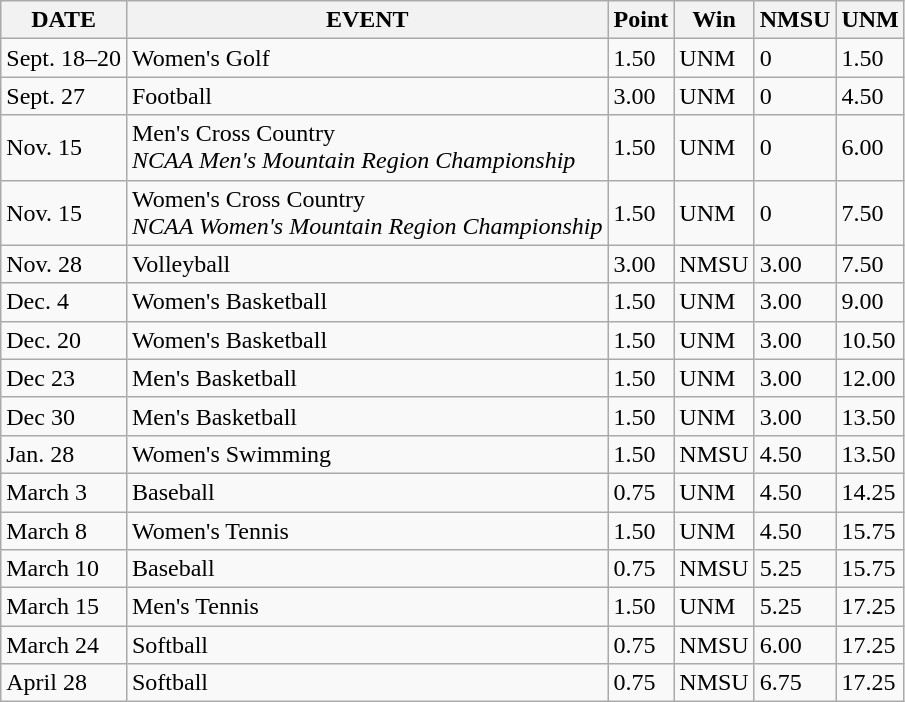<table class="wikitable">
<tr>
<th>DATE</th>
<th>EVENT</th>
<th>Point</th>
<th>Win</th>
<th>NMSU</th>
<th>UNM</th>
</tr>
<tr>
<td>Sept. 18–20</td>
<td>Women's Golf</td>
<td>1.50</td>
<td>UNM</td>
<td>0</td>
<td>1.50</td>
</tr>
<tr>
<td>Sept. 27</td>
<td>Football</td>
<td>3.00</td>
<td>UNM</td>
<td>0</td>
<td>4.50</td>
</tr>
<tr>
<td>Nov. 15</td>
<td>Men's Cross Country<br><em>NCAA Men's Mountain Region Championship</em></td>
<td>1.50</td>
<td>UNM</td>
<td>0</td>
<td>6.00</td>
</tr>
<tr>
<td>Nov. 15</td>
<td>Women's Cross Country<br><em>NCAA Women's Mountain Region Championship</em></td>
<td>1.50</td>
<td>UNM</td>
<td>0</td>
<td>7.50</td>
</tr>
<tr>
<td>Nov. 28</td>
<td>Volleyball</td>
<td>3.00</td>
<td>NMSU</td>
<td>3.00</td>
<td>7.50</td>
</tr>
<tr>
<td>Dec. 4</td>
<td>Women's Basketball</td>
<td>1.50</td>
<td>UNM</td>
<td>3.00</td>
<td>9.00</td>
</tr>
<tr>
<td>Dec. 20</td>
<td>Women's Basketball</td>
<td>1.50</td>
<td>UNM</td>
<td>3.00</td>
<td>10.50</td>
</tr>
<tr>
<td>Dec 23</td>
<td>Men's Basketball</td>
<td>1.50</td>
<td>UNM</td>
<td>3.00</td>
<td>12.00</td>
</tr>
<tr>
<td>Dec 30</td>
<td>Men's Basketball</td>
<td>1.50</td>
<td>UNM</td>
<td>3.00</td>
<td>13.50</td>
</tr>
<tr>
<td>Jan. 28</td>
<td>Women's Swimming</td>
<td>1.50</td>
<td>NMSU</td>
<td>4.50</td>
<td>13.50</td>
</tr>
<tr>
<td>March 3</td>
<td>Baseball</td>
<td>0.75</td>
<td>UNM</td>
<td>4.50</td>
<td>14.25</td>
</tr>
<tr>
<td>March 8</td>
<td>Women's Tennis</td>
<td>1.50</td>
<td>UNM</td>
<td>4.50</td>
<td>15.75</td>
</tr>
<tr>
<td>March 10</td>
<td>Baseball</td>
<td>0.75</td>
<td>NMSU</td>
<td>5.25</td>
<td>15.75</td>
</tr>
<tr>
<td>March 15</td>
<td>Men's Tennis</td>
<td>1.50</td>
<td>UNM</td>
<td>5.25</td>
<td>17.25</td>
</tr>
<tr>
<td>March 24</td>
<td>Softball</td>
<td>0.75</td>
<td>NMSU</td>
<td>6.00</td>
<td>17.25</td>
</tr>
<tr>
<td>April 28</td>
<td>Softball</td>
<td>0.75</td>
<td>NMSU</td>
<td>6.75</td>
<td>17.25</td>
</tr>
</table>
